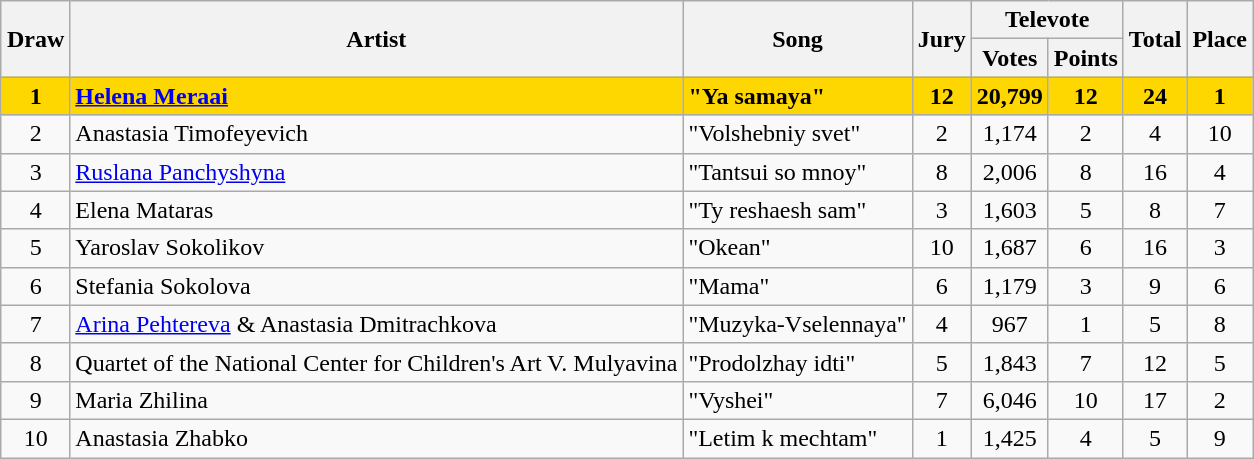<table class="sortable wikitable" style="margin: 1em auto 1em auto; text-align:center">
<tr>
<th rowspan="2">Draw</th>
<th rowspan="2">Artist</th>
<th rowspan="2">Song</th>
<th rowspan="2">Jury</th>
<th colspan="2">Televote</th>
<th rowspan="2">Total</th>
<th rowspan="2">Place</th>
</tr>
<tr>
<th>Votes</th>
<th>Points</th>
</tr>
<tr style="font-weight:bold; background:gold;">
<td>1</td>
<td align="left"><a href='#'>Helena Meraai</a></td>
<td align="left">"Ya samaya" </td>
<td>12</td>
<td>20,799</td>
<td>12</td>
<td>24</td>
<td>1</td>
</tr>
<tr>
<td>2</td>
<td align="left">Anastasia Timofeyevich</td>
<td align="left">"Volshebniy svet" </td>
<td>2</td>
<td>1,174</td>
<td>2</td>
<td>4</td>
<td>10</td>
</tr>
<tr>
<td>3</td>
<td align="left"><a href='#'>Ruslana Panchyshyna</a></td>
<td align="left">"Tantsui so mnoy" </td>
<td>8</td>
<td>2,006</td>
<td>8</td>
<td>16</td>
<td>4</td>
</tr>
<tr>
<td>4</td>
<td align="left">Elena Mataras</td>
<td align="left">"Ty reshaesh sam" </td>
<td>3</td>
<td>1,603</td>
<td>5</td>
<td>8</td>
<td>7</td>
</tr>
<tr>
<td>5</td>
<td align="left">Yaroslav Sokolikov</td>
<td align="left">"Okean" </td>
<td>10</td>
<td>1,687</td>
<td>6</td>
<td>16</td>
<td>3</td>
</tr>
<tr>
<td>6</td>
<td align="left">Stefania Sokolova</td>
<td align="left">"Mama" </td>
<td>6</td>
<td>1,179</td>
<td>3</td>
<td>9</td>
<td>6</td>
</tr>
<tr>
<td>7</td>
<td align="left"><a href='#'>Arina Pehtereva</a> & Anastasia Dmitrachkova</td>
<td align="left">"Muzyka-Vselennaya" </td>
<td>4</td>
<td>967</td>
<td>1</td>
<td>5</td>
<td>8</td>
</tr>
<tr>
<td>8</td>
<td align="left">Quartet of the National Center for Children's Art V. Mulyavina</td>
<td align="left">"Prodolzhay idti" </td>
<td>5</td>
<td>1,843</td>
<td>7</td>
<td>12</td>
<td>5</td>
</tr>
<tr>
<td>9</td>
<td align="left">Maria Zhilina</td>
<td align="left">"Vyshei" </td>
<td>7</td>
<td>6,046</td>
<td>10</td>
<td>17</td>
<td>2</td>
</tr>
<tr>
<td>10</td>
<td align="left">Anastasia Zhabko</td>
<td align="left">"Letim k mechtam" </td>
<td>1</td>
<td>1,425</td>
<td>4</td>
<td>5</td>
<td>9</td>
</tr>
</table>
